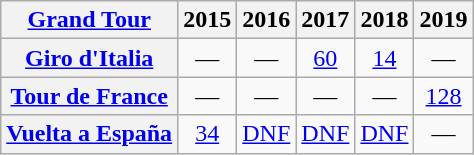<table class="wikitable plainrowheaders">
<tr>
<th scope="col"><a href='#'>Grand Tour</a></th>
<th scope="col">2015</th>
<th scope="col">2016</th>
<th scope="col">2017</th>
<th scope="col">2018</th>
<th scope="col">2019</th>
</tr>
<tr style="text-align:center;">
<th scope="row"> <a href='#'>Giro d'Italia</a></th>
<td>—</td>
<td>—</td>
<td><a href='#'>60</a></td>
<td><a href='#'>14</a></td>
<td>—</td>
</tr>
<tr style="text-align:center;">
<th scope="row"> <a href='#'>Tour de France</a></th>
<td>—</td>
<td>—</td>
<td>—</td>
<td>—</td>
<td><a href='#'>128</a></td>
</tr>
<tr style="text-align:center;">
<th scope="row"> <a href='#'>Vuelta a España</a></th>
<td><a href='#'>34</a></td>
<td><a href='#'>DNF</a></td>
<td><a href='#'>DNF</a></td>
<td><a href='#'>DNF</a></td>
<td>—</td>
</tr>
</table>
